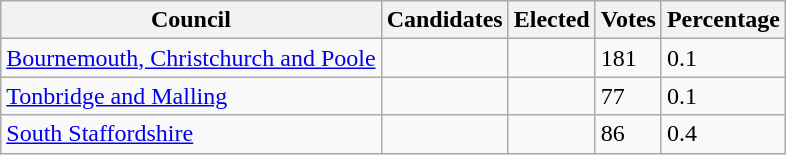<table class="wikitable">
<tr>
<th>Council</th>
<th>Candidates</th>
<th>Elected</th>
<th>Votes</th>
<th>Percentage</th>
</tr>
<tr>
<td><a href='#'>Bournemouth, Christchurch and Poole</a></td>
<td></td>
<td></td>
<td>181</td>
<td>0.1</td>
</tr>
<tr>
<td><a href='#'>Tonbridge and Malling</a></td>
<td></td>
<td></td>
<td>77</td>
<td>0.1</td>
</tr>
<tr>
<td><a href='#'>South Staffordshire</a></td>
<td></td>
<td></td>
<td>86</td>
<td>0.4</td>
</tr>
</table>
